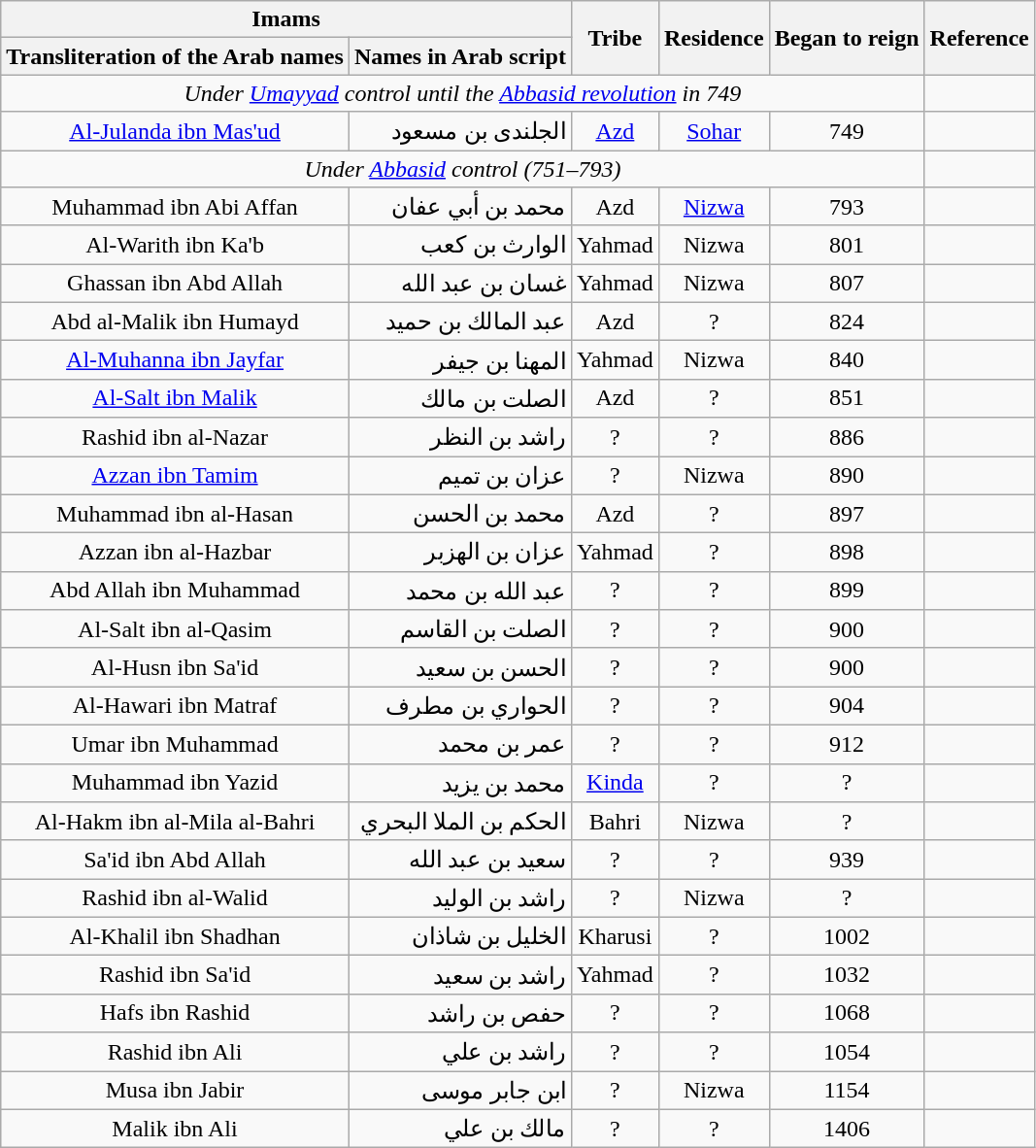<table class="wikitable" style="text-align:center">
<tr>
<th colspan="2">Imams</th>
<th rowspan="2">Tribe</th>
<th rowspan="2">Residence</th>
<th rowspan="2">Began to reign</th>
<th rowspan="2">Reference</th>
</tr>
<tr>
<th>Transliteration of the Arab names</th>
<th>Names in Arab script</th>
</tr>
<tr>
<td colspan="5"><em>Under <a href='#'>Umayyad</a> control until the <a href='#'>Abbasid revolution</a> in 749</em></td>
<td></td>
</tr>
<tr>
<td><a href='#'>Al-Julanda ibn Mas'ud</a></td>
<td align="right">الجلندى بن مسعود</td>
<td><a href='#'>Azd</a></td>
<td><a href='#'>Sohar</a></td>
<td>749</td>
<td></td>
</tr>
<tr>
<td colspan="5"><em>Under <a href='#'>Abbasid</a> control (751–793)</em></td>
<td></td>
</tr>
<tr>
<td>Muhammad ibn Abi Affan</td>
<td align="right">محمد بن أبي عفان</td>
<td>Azd</td>
<td><a href='#'>Nizwa</a></td>
<td>793</td>
<td></td>
</tr>
<tr>
<td>Al-Warith ibn Ka'b</td>
<td align="right">الوارث بن كعب</td>
<td>Yahmad</td>
<td>Nizwa</td>
<td>801</td>
<td></td>
</tr>
<tr>
<td>Ghassan ibn Abd Allah</td>
<td align="right">غسان بن عبد الله</td>
<td>Yahmad</td>
<td>Nizwa</td>
<td>807</td>
<td></td>
</tr>
<tr>
<td>Abd al-Malik ibn Humayd</td>
<td align="right">عبد المالك بن حميد</td>
<td>Azd</td>
<td>?</td>
<td>824</td>
<td></td>
</tr>
<tr>
<td><a href='#'>Al-Muhanna ibn Jayfar</a></td>
<td align="right">المهنا بن جيفر</td>
<td>Yahmad</td>
<td>Nizwa</td>
<td>840</td>
<td></td>
</tr>
<tr>
<td><a href='#'>Al-Salt ibn Malik</a></td>
<td align="right">الصلت بن مالك</td>
<td>Azd</td>
<td>?</td>
<td>851</td>
<td></td>
</tr>
<tr>
<td>Rashid ibn al-Nazar</td>
<td align="right">راشد بن النظر</td>
<td>?</td>
<td>?</td>
<td>886</td>
<td></td>
</tr>
<tr>
<td><a href='#'>Azzan ibn Tamim</a></td>
<td align="right">عزان بن تميم</td>
<td>?</td>
<td>Nizwa</td>
<td>890</td>
<td></td>
</tr>
<tr>
<td>Muhammad ibn al-Hasan</td>
<td align="right">محمد بن الحسن</td>
<td>Azd</td>
<td>?</td>
<td>897</td>
<td></td>
</tr>
<tr>
<td>Azzan ibn al-Hazbar</td>
<td align="right">عزان بن الهزبر</td>
<td>Yahmad</td>
<td>?</td>
<td>898</td>
<td></td>
</tr>
<tr>
<td>Abd Allah ibn Muhammad</td>
<td align="right">عبد الله بن محمد</td>
<td>?</td>
<td>?</td>
<td>899</td>
<td></td>
</tr>
<tr>
<td>Al-Salt ibn al-Qasim</td>
<td align="right">الصلت بن القاسم</td>
<td>?</td>
<td>?</td>
<td>900</td>
<td></td>
</tr>
<tr>
<td>Al-Husn ibn Sa'id</td>
<td align="right">الحسن بن سعيد</td>
<td>?</td>
<td>?</td>
<td>900</td>
<td></td>
</tr>
<tr>
<td>Al-Hawari ibn Matraf</td>
<td align="right">الحواري بن مطرف</td>
<td>?</td>
<td>?</td>
<td>904</td>
<td></td>
</tr>
<tr>
<td>Umar ibn Muhammad</td>
<td align="right">عمر بن محمد</td>
<td>?</td>
<td>?</td>
<td>912</td>
<td></td>
</tr>
<tr>
<td>Muhammad ibn Yazid</td>
<td align="right">محمد بن يزيد</td>
<td><a href='#'>Kinda</a></td>
<td>?</td>
<td>?</td>
<td></td>
</tr>
<tr>
<td>Al-Hakm ibn al-Mila al-Bahri</td>
<td align="right">الحكم بن الملا البحري</td>
<td>Bahri</td>
<td>Nizwa</td>
<td>?</td>
<td></td>
</tr>
<tr>
<td>Sa'id ibn Abd Allah</td>
<td align="right">سعيد بن عبد الله</td>
<td>?</td>
<td>?</td>
<td>939</td>
<td></td>
</tr>
<tr>
<td>Rashid ibn al-Walid</td>
<td align="right">راشد بن الوليد</td>
<td>?</td>
<td>Nizwa</td>
<td>?</td>
<td></td>
</tr>
<tr>
<td>Al-Khalil ibn Shadhan</td>
<td align="right">الخليل بن شاذان</td>
<td>Kharusi</td>
<td>?</td>
<td>1002</td>
<td></td>
</tr>
<tr>
<td>Rashid ibn Sa'id</td>
<td align="right">راشد بن سعيد</td>
<td>Yahmad</td>
<td>?</td>
<td>1032</td>
<td></td>
</tr>
<tr>
<td>Hafs ibn Rashid</td>
<td align="right">حفص بن راشد</td>
<td>?</td>
<td>?</td>
<td>1068</td>
<td></td>
</tr>
<tr>
<td>Rashid ibn Ali</td>
<td align="right">راشد بن علي</td>
<td>?</td>
<td>?</td>
<td>1054</td>
<td></td>
</tr>
<tr>
<td>Musa ibn Jabir</td>
<td align="right">ابن جابر موسى</td>
<td>?</td>
<td>Nizwa</td>
<td>1154</td>
<td></td>
</tr>
<tr>
<td>Malik ibn Ali</td>
<td align="right">مالك بن علي</td>
<td>?</td>
<td>?</td>
<td>1406</td>
<td></td>
</tr>
</table>
